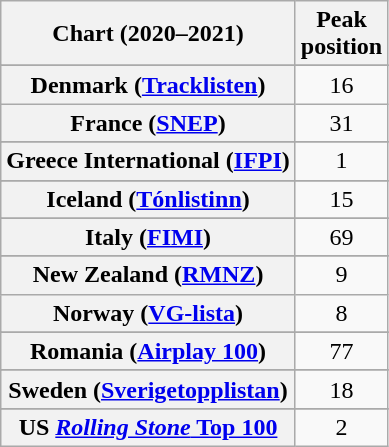<table class="wikitable sortable plainrowheaders" style="text-align:center">
<tr>
<th scope="col">Chart (2020–2021)</th>
<th scope="col">Peak<br>position</th>
</tr>
<tr>
</tr>
<tr>
</tr>
<tr>
</tr>
<tr>
</tr>
<tr>
</tr>
<tr>
</tr>
<tr>
<th scope="row">Denmark (<a href='#'>Tracklisten</a>)</th>
<td>16</td>
</tr>
<tr>
<th scope="row">France (<a href='#'>SNEP</a>)</th>
<td>31</td>
</tr>
<tr>
</tr>
<tr>
<th scope="row">Greece International (<a href='#'>IFPI</a>)</th>
<td>1</td>
</tr>
<tr>
</tr>
<tr>
</tr>
<tr>
<th scope="row">Iceland (<a href='#'>Tónlistinn</a>)</th>
<td>15</td>
</tr>
<tr>
</tr>
<tr>
<th scope="row">Italy (<a href='#'>FIMI</a>)</th>
<td>69</td>
</tr>
<tr>
</tr>
<tr>
<th scope="row">New Zealand (<a href='#'>RMNZ</a>)</th>
<td>9</td>
</tr>
<tr>
<th scope="row">Norway (<a href='#'>VG-lista</a>)</th>
<td>8</td>
</tr>
<tr>
</tr>
<tr>
<th scope="row">Romania (<a href='#'>Airplay 100</a>)</th>
<td>77</td>
</tr>
<tr>
</tr>
<tr>
<th scope="row">Sweden (<a href='#'>Sverigetopplistan</a>)</th>
<td>18</td>
</tr>
<tr>
</tr>
<tr>
</tr>
<tr>
</tr>
<tr>
</tr>
<tr>
</tr>
<tr>
<th scope="row">US <a href='#'><em>Rolling Stone</em> Top 100</a></th>
<td>2</td>
</tr>
</table>
